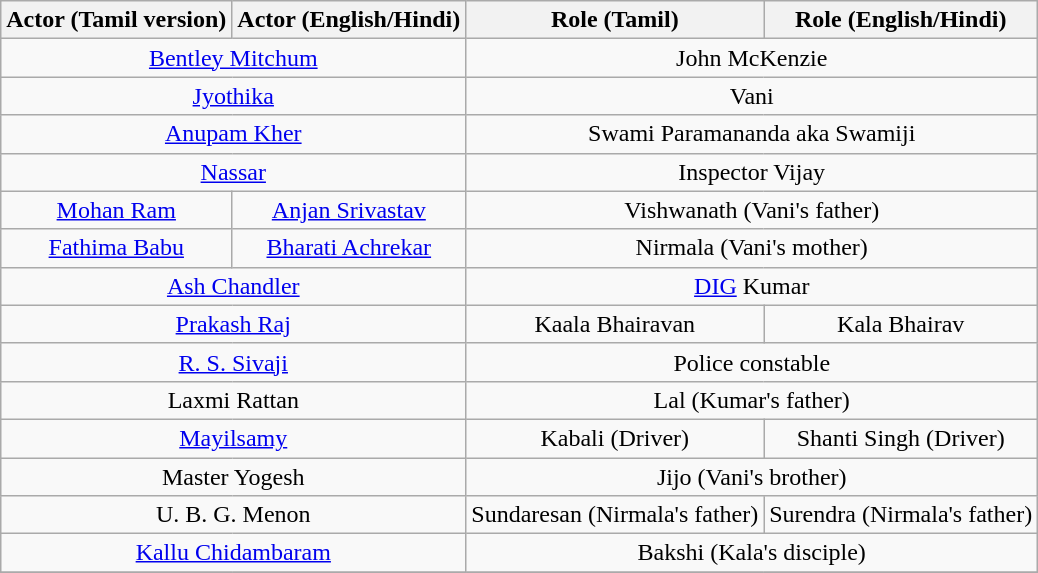<table class="wikitable" ">
<tr>
<th>Actor (Tamil version)</th>
<th>Actor (English/Hindi)</th>
<th>Role (Tamil)</th>
<th>Role (English/Hindi)</th>
</tr>
<tr>
<td colspan="2" style="text-align:center;"><a href='#'>Bentley Mitchum</a></td>
<td colspan="2" style="text-align:center;">John McKenzie</td>
</tr>
<tr>
<td colspan="2" style="text-align:center;"><a href='#'>Jyothika</a></td>
<td colspan="2" style="text-align:center;">Vani</td>
</tr>
<tr>
<td colspan="2" style="text-align:center;"><a href='#'>Anupam Kher</a></td>
<td colspan="2" style="text-align:center;">Swami Paramananda aka Swamiji</td>
</tr>
<tr>
<td colspan="2" style="text-align:center;"><a href='#'>Nassar</a></td>
<td colspan="2" style="text-align:center;">Inspector Vijay</td>
</tr>
<tr>
<td style="text-align:center;"><a href='#'>Mohan Ram</a></td>
<td style="text-align:center;"><a href='#'>Anjan Srivastav</a></td>
<td colspan="2" style="text-align:center;">Vishwanath (Vani's father)</td>
</tr>
<tr>
<td style="text-align:center;"><a href='#'>Fathima Babu</a></td>
<td style="text-align:center;"><a href='#'>Bharati Achrekar</a></td>
<td colspan="2" style="text-align:center;">Nirmala (Vani's mother)</td>
</tr>
<tr>
<td colspan="2" style="text-align:center;"><a href='#'>Ash Chandler</a></td>
<td colspan="2" style="text-align:center;"><a href='#'>DIG</a> Kumar</td>
</tr>
<tr>
<td colspan="2" style="text-align:center;"><a href='#'>Prakash Raj</a></td>
<td style="text-align:center;">Kaala Bhairavan</td>
<td style="text-align:center;">Kala Bhairav</td>
</tr>
<tr>
<td colspan="2" style="text-align:center;"><a href='#'>R. S. Sivaji</a></td>
<td colspan="2" style="text-align:center;">Police constable</td>
</tr>
<tr>
<td colspan="2" style="text-align:center;">Laxmi Rattan</td>
<td colspan="2" style="text-align:center;">Lal (Kumar's father)</td>
</tr>
<tr>
<td colspan="2" style="text-align:center;"><a href='#'>Mayilsamy</a></td>
<td style="text-align:center;">Kabali (Driver)</td>
<td style="text-align:center;">Shanti Singh (Driver)</td>
</tr>
<tr>
<td colspan="2" style="text-align:center;">Master Yogesh</td>
<td colspan="2" style="text-align:center;">Jijo (Vani's brother)</td>
</tr>
<tr>
<td colspan="2" style="text-align:center;">U. B. G. Menon</td>
<td style="text-align:center;">Sundaresan (Nirmala's father)</td>
<td style="text-align:center;">Surendra (Nirmala's father)</td>
</tr>
<tr>
<td colspan="2" style="text-align:center;"><a href='#'>Kallu Chidambaram</a></td>
<td colspan="2" style="text-align:center;">Bakshi (Kala's disciple)</td>
</tr>
<tr>
</tr>
</table>
